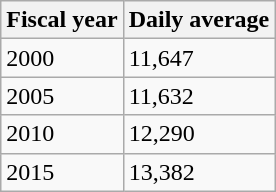<table class="wikitable">
<tr>
<th>Fiscal year</th>
<th>Daily average</th>
</tr>
<tr>
<td>2000</td>
<td>11,647</td>
</tr>
<tr>
<td>2005</td>
<td>11,632</td>
</tr>
<tr>
<td>2010</td>
<td>12,290</td>
</tr>
<tr>
<td>2015</td>
<td>13,382</td>
</tr>
</table>
